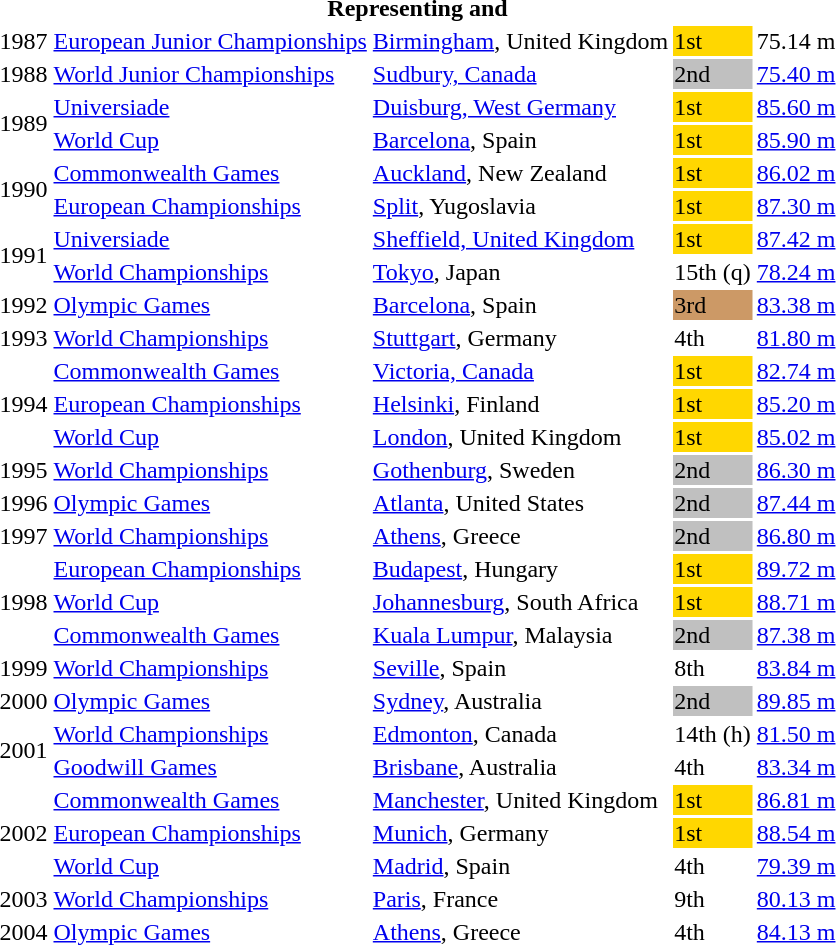<table>
<tr>
<th colspan="5">Representing  and </th>
</tr>
<tr>
<td>1987</td>
<td><a href='#'>European Junior Championships</a></td>
<td><a href='#'>Birmingham</a>, United Kingdom</td>
<td bgcolor=gold>1st</td>
<td>75.14 m</td>
</tr>
<tr>
<td>1988</td>
<td><a href='#'>World Junior Championships</a></td>
<td><a href='#'>Sudbury, Canada</a></td>
<td bgcolor=silver>2nd</td>
<td><a href='#'>75.40 m</a></td>
</tr>
<tr>
<td rowspan=2>1989</td>
<td><a href='#'>Universiade</a></td>
<td><a href='#'>Duisburg, West Germany</a></td>
<td bgcolor=gold>1st</td>
<td><a href='#'>85.60 m</a></td>
</tr>
<tr>
<td><a href='#'>World Cup</a></td>
<td><a href='#'>Barcelona</a>, Spain</td>
<td bgcolor=gold>1st</td>
<td><a href='#'>85.90 m</a></td>
</tr>
<tr>
<td rowspan=2>1990</td>
<td><a href='#'>Commonwealth Games</a></td>
<td><a href='#'>Auckland</a>, New Zealand</td>
<td bgcolor=gold>1st</td>
<td><a href='#'>86.02 m</a></td>
</tr>
<tr>
<td><a href='#'>European Championships</a></td>
<td><a href='#'>Split</a>, Yugoslavia</td>
<td bgcolor=gold>1st</td>
<td><a href='#'>87.30 m</a></td>
</tr>
<tr>
<td rowspan=2>1991</td>
<td><a href='#'>Universiade</a></td>
<td><a href='#'>Sheffield, United Kingdom</a></td>
<td bgcolor=gold>1st</td>
<td><a href='#'>87.42 m</a></td>
</tr>
<tr>
<td><a href='#'>World Championships</a></td>
<td><a href='#'>Tokyo</a>, Japan</td>
<td>15th (q)</td>
<td><a href='#'>78.24 m</a></td>
</tr>
<tr>
<td>1992</td>
<td><a href='#'>Olympic Games</a></td>
<td><a href='#'>Barcelona</a>, Spain</td>
<td bgcolor=cc9966>3rd</td>
<td><a href='#'>83.38 m</a></td>
</tr>
<tr>
<td>1993</td>
<td><a href='#'>World Championships</a></td>
<td><a href='#'>Stuttgart</a>, Germany</td>
<td>4th</td>
<td><a href='#'>81.80 m</a></td>
</tr>
<tr>
<td rowspan=3>1994</td>
<td><a href='#'>Commonwealth Games</a></td>
<td><a href='#'>Victoria, Canada</a></td>
<td bgcolor=gold>1st</td>
<td><a href='#'>82.74 m</a></td>
</tr>
<tr>
<td><a href='#'>European Championships</a></td>
<td><a href='#'>Helsinki</a>, Finland</td>
<td bgcolor=gold>1st</td>
<td><a href='#'>85.20 m</a></td>
</tr>
<tr>
<td><a href='#'>World Cup</a></td>
<td><a href='#'>London</a>, United Kingdom</td>
<td bgcolor=gold>1st</td>
<td><a href='#'>85.02 m</a></td>
</tr>
<tr>
<td>1995</td>
<td><a href='#'>World Championships</a></td>
<td><a href='#'>Gothenburg</a>, Sweden</td>
<td bgcolor=silver>2nd</td>
<td><a href='#'>86.30 m</a></td>
</tr>
<tr>
<td>1996</td>
<td><a href='#'>Olympic Games</a></td>
<td><a href='#'>Atlanta</a>, United States</td>
<td bgcolor=silver>2nd</td>
<td><a href='#'>87.44 m</a></td>
</tr>
<tr>
<td>1997</td>
<td><a href='#'>World Championships</a></td>
<td><a href='#'>Athens</a>, Greece</td>
<td bgcolor=silver>2nd</td>
<td><a href='#'>86.80 m</a></td>
</tr>
<tr>
<td rowspan=3>1998</td>
<td><a href='#'>European Championships</a></td>
<td><a href='#'>Budapest</a>, Hungary</td>
<td bgcolor=gold>1st</td>
<td><a href='#'>89.72 m</a></td>
</tr>
<tr>
<td><a href='#'>World Cup</a></td>
<td><a href='#'>Johannesburg</a>, South Africa</td>
<td bgcolor=gold>1st</td>
<td><a href='#'>88.71 m</a></td>
</tr>
<tr>
<td><a href='#'>Commonwealth Games</a></td>
<td><a href='#'>Kuala Lumpur</a>, Malaysia</td>
<td bgcolor=silver>2nd</td>
<td><a href='#'>87.38 m</a></td>
</tr>
<tr>
<td>1999</td>
<td><a href='#'>World Championships</a></td>
<td><a href='#'>Seville</a>, Spain</td>
<td>8th</td>
<td><a href='#'>83.84 m</a></td>
</tr>
<tr>
<td>2000</td>
<td><a href='#'>Olympic Games</a></td>
<td><a href='#'>Sydney</a>, Australia</td>
<td bgcolor=silver>2nd</td>
<td><a href='#'>89.85 m</a></td>
</tr>
<tr>
<td rowspan=2>2001</td>
<td><a href='#'>World Championships</a></td>
<td><a href='#'>Edmonton</a>, Canada</td>
<td>14th (h)</td>
<td><a href='#'>81.50 m</a></td>
</tr>
<tr>
<td><a href='#'>Goodwill Games</a></td>
<td><a href='#'>Brisbane</a>, Australia</td>
<td>4th</td>
<td><a href='#'>83.34 m</a></td>
</tr>
<tr>
<td rowspan=3>2002</td>
<td><a href='#'>Commonwealth Games</a></td>
<td><a href='#'>Manchester</a>, United Kingdom</td>
<td bgcolor=gold>1st</td>
<td><a href='#'>86.81 m</a></td>
</tr>
<tr>
<td><a href='#'>European Championships</a></td>
<td><a href='#'>Munich</a>, Germany</td>
<td bgcolor=gold>1st</td>
<td><a href='#'>88.54 m</a></td>
</tr>
<tr>
<td><a href='#'>World Cup</a></td>
<td><a href='#'>Madrid</a>, Spain</td>
<td>4th</td>
<td><a href='#'>79.39 m</a></td>
</tr>
<tr>
<td>2003</td>
<td><a href='#'>World Championships</a></td>
<td><a href='#'>Paris</a>, France</td>
<td>9th</td>
<td><a href='#'>80.13 m</a></td>
</tr>
<tr>
<td>2004</td>
<td><a href='#'>Olympic Games</a></td>
<td><a href='#'>Athens</a>, Greece</td>
<td>4th</td>
<td><a href='#'>84.13 m</a></td>
</tr>
</table>
